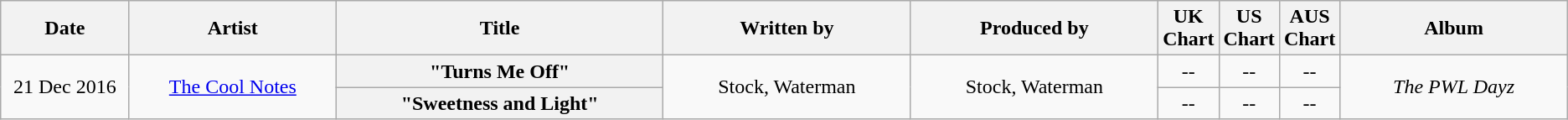<table class="wikitable plainrowheaders" style="text-align:center;">
<tr>
<th scope="col" style="width:6em;">Date</th>
<th scope="col" style="width:10em;">Artist</th>
<th scope="col" style="width:16em;">Title</th>
<th scope="col" style="width:12em;">Written by</th>
<th scope="col" style="width:12em;">Produced by</th>
<th scope="col" style="width:1em;">UK Chart</th>
<th scope="col" style="width:1em;">US Chart</th>
<th scope="col" style="width:1em;">AUS Chart</th>
<th scope="col" style="width:11em;">Album</th>
</tr>
<tr>
<td rowspan="2">21 Dec 2016</td>
<td rowspan="2"><a href='#'>The Cool Notes</a></td>
<th scope="row">"Turns Me Off"</th>
<td rowspan="2">Stock, Waterman</td>
<td rowspan="2">Stock, Waterman</td>
<td>--</td>
<td>--</td>
<td>--</td>
<td rowspan="2"><em>The PWL Dayz</em></td>
</tr>
<tr>
<th scope="row">"Sweetness and Light"</th>
<td>--</td>
<td>--</td>
<td>--</td>
</tr>
</table>
